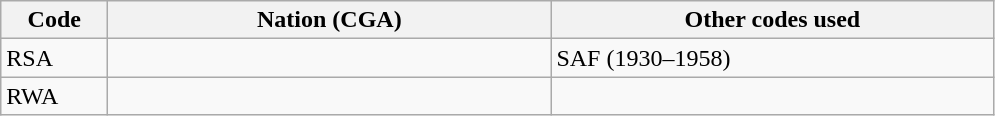<table class="wikitable">
<tr>
<th style="width:4em">Code</th>
<th style="width:18em">Nation (CGA)</th>
<th style="width:18em">Other codes used</th>
</tr>
<tr>
<td>RSA</td>
<td></td>
<td>SAF (1930–1958)</td>
</tr>
<tr>
<td>RWA</td>
<td></td>
<td></td>
</tr>
</table>
